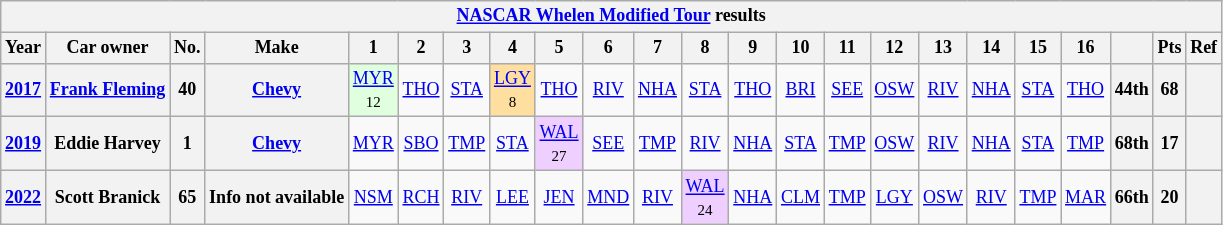<table class="wikitable" style="text-align:center; font-size:75%">
<tr>
<th colspan=38><a href='#'>NASCAR Whelen Modified Tour</a> results</th>
</tr>
<tr>
<th>Year</th>
<th>Car owner</th>
<th>No.</th>
<th>Make</th>
<th>1</th>
<th>2</th>
<th>3</th>
<th>4</th>
<th>5</th>
<th>6</th>
<th>7</th>
<th>8</th>
<th>9</th>
<th>10</th>
<th>11</th>
<th>12</th>
<th>13</th>
<th>14</th>
<th>15</th>
<th>16</th>
<th></th>
<th>Pts</th>
<th>Ref</th>
</tr>
<tr>
<th><a href='#'>2017</a></th>
<th><a href='#'>Frank Fleming</a></th>
<th>40</th>
<th><a href='#'>Chevy</a></th>
<td style="background:#DFFFDF;"><a href='#'>MYR</a><br><small>12</small></td>
<td><a href='#'>THO</a></td>
<td><a href='#'>STA</a></td>
<td style="background:#FFDF9F;"><a href='#'>LGY</a><br><small>8</small></td>
<td><a href='#'>THO</a></td>
<td><a href='#'>RIV</a></td>
<td><a href='#'>NHA</a></td>
<td><a href='#'>STA</a></td>
<td><a href='#'>THO</a></td>
<td><a href='#'>BRI</a></td>
<td><a href='#'>SEE</a></td>
<td><a href='#'>OSW</a></td>
<td><a href='#'>RIV</a></td>
<td><a href='#'>NHA</a></td>
<td><a href='#'>STA</a></td>
<td><a href='#'>THO</a></td>
<th>44th</th>
<th>68</th>
<th></th>
</tr>
<tr>
<th><a href='#'>2019</a></th>
<th>Eddie Harvey</th>
<th>1</th>
<th><a href='#'>Chevy</a></th>
<td><a href='#'>MYR</a></td>
<td><a href='#'>SBO</a></td>
<td><a href='#'>TMP</a></td>
<td><a href='#'>STA</a></td>
<td style="background:#EFCFFF;"><a href='#'>WAL</a><br><small>27</small></td>
<td><a href='#'>SEE</a></td>
<td><a href='#'>TMP</a></td>
<td><a href='#'>RIV</a></td>
<td><a href='#'>NHA</a></td>
<td><a href='#'>STA</a></td>
<td><a href='#'>TMP</a></td>
<td><a href='#'>OSW</a></td>
<td><a href='#'>RIV</a></td>
<td><a href='#'>NHA</a></td>
<td><a href='#'>STA</a></td>
<td><a href='#'>TMP</a></td>
<th>68th</th>
<th>17</th>
<th></th>
</tr>
<tr>
<th><a href='#'>2022</a></th>
<th>Scott Branick</th>
<th>65</th>
<th>Info not available</th>
<td><a href='#'>NSM</a></td>
<td><a href='#'>RCH</a></td>
<td><a href='#'>RIV</a></td>
<td><a href='#'>LEE</a></td>
<td><a href='#'>JEN</a></td>
<td><a href='#'>MND</a></td>
<td><a href='#'>RIV</a></td>
<td style="background:#EFCFFF;"><a href='#'>WAL</a><br><small>24</small></td>
<td><a href='#'>NHA</a></td>
<td><a href='#'>CLM</a></td>
<td><a href='#'>TMP</a></td>
<td><a href='#'>LGY</a></td>
<td><a href='#'>OSW</a></td>
<td><a href='#'>RIV</a></td>
<td><a href='#'>TMP</a></td>
<td><a href='#'>MAR</a></td>
<th>66th</th>
<th>20</th>
<th></th>
</tr>
</table>
